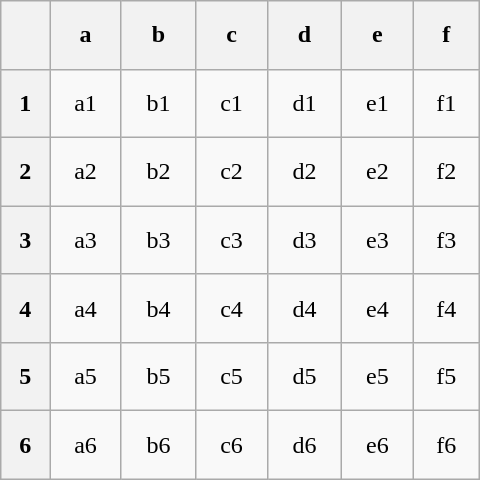<table class="wikitable" style="text-align:center; width: 20em; height: 20em; float: right;">
<tr>
<th></th>
<th>a</th>
<th>b</th>
<th>c</th>
<th>d</th>
<th>e</th>
<th>f</th>
</tr>
<tr>
<th>1</th>
<td>a1</td>
<td>b1</td>
<td>c1</td>
<td>d1</td>
<td>e1</td>
<td>f1</td>
</tr>
<tr>
<th>2</th>
<td>a2</td>
<td>b2</td>
<td>c2</td>
<td>d2</td>
<td>e2</td>
<td>f2</td>
</tr>
<tr>
<th>3</th>
<td>a3</td>
<td>b3</td>
<td>c3</td>
<td>d3</td>
<td>e3</td>
<td>f3</td>
</tr>
<tr>
<th>4</th>
<td>a4</td>
<td>b4</td>
<td>c4</td>
<td>d4</td>
<td>e4</td>
<td>f4</td>
</tr>
<tr>
<th>5</th>
<td>a5</td>
<td>b5</td>
<td>c5</td>
<td>d5</td>
<td>e5</td>
<td>f5</td>
</tr>
<tr>
<th>6</th>
<td>a6</td>
<td>b6</td>
<td>c6</td>
<td>d6</td>
<td>e6</td>
<td>f6</td>
</tr>
</table>
